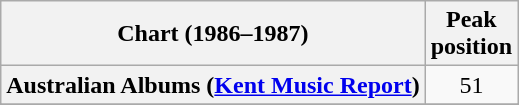<table class="wikitable sortable plainrowheaders">
<tr>
<th>Chart (1986–1987)</th>
<th>Peak<br>position</th>
</tr>
<tr>
<th scope="row">Australian Albums (<a href='#'>Kent Music Report</a>)</th>
<td align="center">51</td>
</tr>
<tr>
</tr>
<tr>
</tr>
</table>
